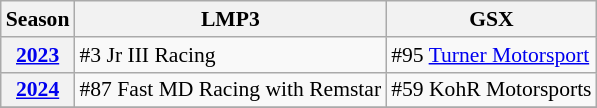<table class="wikitable" style="font-size:90%">
<tr>
<th>Season</th>
<th>LMP3</th>
<th>GSX</th>
</tr>
<tr>
<th><a href='#'>2023</a></th>
<td> #3 Jr III Racing</td>
<td> #95 <a href='#'>Turner Motorsport</a></td>
</tr>
<tr>
<th><a href='#'>2024</a></th>
<td> #87 Fast MD Racing with Remstar</td>
<td> #59 KohR Motorsports</td>
</tr>
<tr>
</tr>
</table>
